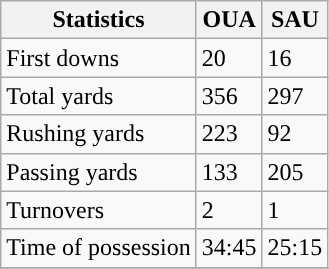<table class="wikitable" style="float: left;">
<tr>
<th>Statistics</th>
<th>OUA</th>
<th>SAU</th>
</tr>
<tr>
<td>First downs</td>
<td>20</td>
<td>16</td>
</tr>
<tr>
<td>Total yards</td>
<td>356</td>
<td>297</td>
</tr>
<tr>
<td>Rushing yards</td>
<td>223</td>
<td>92</td>
</tr>
<tr>
<td>Passing yards</td>
<td>133</td>
<td>205</td>
</tr>
<tr>
<td>Turnovers</td>
<td>2</td>
<td>1</td>
</tr>
<tr>
<td>Time of possession</td>
<td>34:45</td>
<td>25:15</td>
</tr>
<tr>
</tr>
</table>
